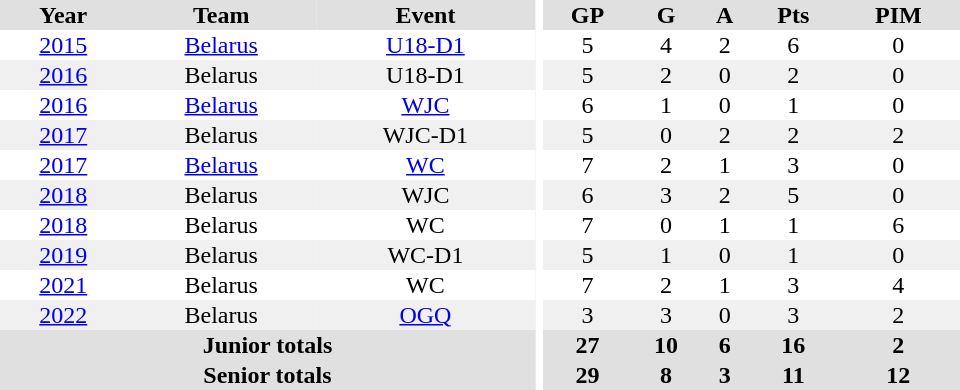<table border="0" cellpadding="1" cellspacing="0" ID="Table3" style="text-align:center; width:40em">
<tr ALIGN="center" bgcolor="#e0e0e0">
<th>Year</th>
<th>Team</th>
<th>Event</th>
<th rowspan="99" bgcolor="#ffffff"></th>
<th>GP</th>
<th>G</th>
<th>A</th>
<th>Pts</th>
<th>PIM</th>
</tr>
<tr>
<td><a href='#'>2015</a></td>
<td><a href='#'>Belarus</a></td>
<td><a href='#'>U18-D1</a></td>
<td>5</td>
<td>4</td>
<td>2</td>
<td>6</td>
<td>0</td>
</tr>
<tr bgcolor="#f0f0f0">
<td><a href='#'>2016</a></td>
<td>Belarus</td>
<td>U18-D1</td>
<td>5</td>
<td>2</td>
<td>0</td>
<td>2</td>
<td>0</td>
</tr>
<tr>
<td><a href='#'>2016</a></td>
<td><a href='#'>Belarus</a></td>
<td><a href='#'>WJC</a></td>
<td>6</td>
<td>1</td>
<td>0</td>
<td>1</td>
<td>0</td>
</tr>
<tr bgcolor="#f0f0f0">
<td><a href='#'>2017</a></td>
<td>Belarus</td>
<td>WJC-D1</td>
<td>5</td>
<td>0</td>
<td>2</td>
<td>2</td>
<td>2</td>
</tr>
<tr>
<td><a href='#'>2017</a></td>
<td><a href='#'>Belarus</a></td>
<td><a href='#'>WC</a></td>
<td>7</td>
<td>2</td>
<td>1</td>
<td>3</td>
<td>0</td>
</tr>
<tr bgcolor="#f0f0f0">
<td><a href='#'>2018</a></td>
<td>Belarus</td>
<td>WJC</td>
<td>6</td>
<td>3</td>
<td>2</td>
<td>5</td>
<td>0</td>
</tr>
<tr>
<td><a href='#'>2018</a></td>
<td>Belarus</td>
<td>WC</td>
<td>7</td>
<td>0</td>
<td>1</td>
<td>1</td>
<td>6</td>
</tr>
<tr bgcolor="#f0f0f0">
<td><a href='#'>2019</a></td>
<td>Belarus</td>
<td>WC-D1</td>
<td>5</td>
<td>1</td>
<td>0</td>
<td>1</td>
<td>0</td>
</tr>
<tr>
<td><a href='#'>2021</a></td>
<td>Belarus</td>
<td>WC</td>
<td>7</td>
<td>2</td>
<td>1</td>
<td>3</td>
<td>4</td>
</tr>
<tr bgcolor="#f0f0f0">
<td><a href='#'>2022</a></td>
<td>Belarus</td>
<td><a href='#'>OGQ</a></td>
<td>3</td>
<td>3</td>
<td>0</td>
<td>3</td>
<td>2</td>
</tr>
<tr bgcolor="#e0e0e0">
<th colspan="3">Junior totals</th>
<th>27</th>
<th>10</th>
<th>6</th>
<th>16</th>
<th>2</th>
</tr>
<tr bgcolor="#e0e0e0">
<th colspan="3">Senior totals</th>
<th>29</th>
<th>8</th>
<th>3</th>
<th>11</th>
<th>12</th>
</tr>
</table>
